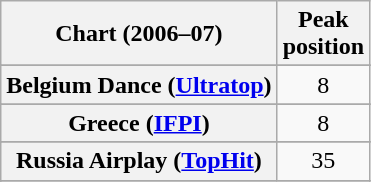<table class="wikitable sortable plainrowheaders">
<tr>
<th>Chart (2006–07)</th>
<th>Peak<br>position</th>
</tr>
<tr>
</tr>
<tr>
<th scope="row">Belgium Dance (<a href='#'>Ultratop</a>)</th>
<td align="center">8</td>
</tr>
<tr>
</tr>
<tr>
</tr>
<tr>
</tr>
<tr>
<th scope="row">Greece (<a href='#'>IFPI</a>)</th>
<td align="center">8</td>
</tr>
<tr>
</tr>
<tr>
<th scope="row">Russia Airplay (<a href='#'>TopHit</a>)</th>
<td align="center">35</td>
</tr>
<tr>
</tr>
<tr>
</tr>
<tr>
</tr>
<tr>
</tr>
</table>
